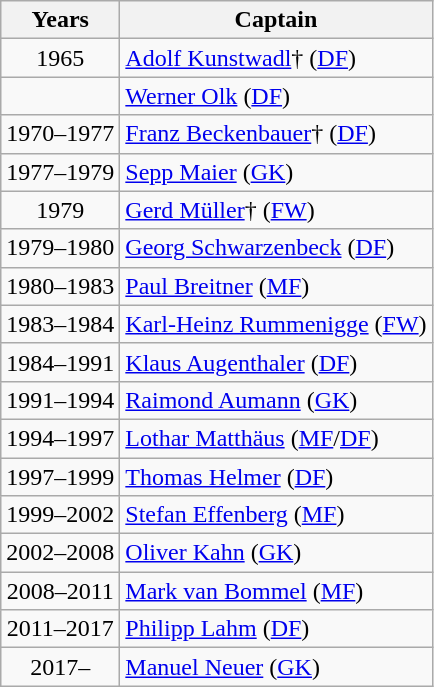<table class="wikitable">
<tr>
<th>Years</th>
<th>Captain</th>
</tr>
<tr>
<td align=center>1965</td>
<td> <a href='#'>Adolf Kunstwadl</a>† (<a href='#'>DF</a>)</td>
</tr>
<tr>
<td align=center></td>
<td> <a href='#'>Werner Olk</a> (<a href='#'>DF</a>)</td>
</tr>
<tr>
<td align=center>1970–1977</td>
<td> <a href='#'>Franz Beckenbauer</a>† (<a href='#'>DF</a>)</td>
</tr>
<tr>
<td align=center>1977–1979</td>
<td> <a href='#'>Sepp Maier</a> (<a href='#'>GK</a>)</td>
</tr>
<tr>
<td align=center>1979</td>
<td> <a href='#'>Gerd Müller</a>† (<a href='#'>FW</a>)</td>
</tr>
<tr>
<td align=center>1979–1980</td>
<td> <a href='#'>Georg Schwarzenbeck</a> (<a href='#'>DF</a>)</td>
</tr>
<tr>
<td align=center>1980–1983</td>
<td> <a href='#'>Paul Breitner</a> (<a href='#'>MF</a>)</td>
</tr>
<tr>
<td align=center>1983–1984</td>
<td> <a href='#'>Karl-Heinz Rummenigge</a> (<a href='#'>FW</a>)</td>
</tr>
<tr>
<td align=center>1984–1991</td>
<td> <a href='#'>Klaus Augenthaler</a> (<a href='#'>DF</a>)</td>
</tr>
<tr>
<td align=center>1991–1994</td>
<td> <a href='#'>Raimond Aumann</a> (<a href='#'>GK</a>)</td>
</tr>
<tr>
<td align=center>1994–1997</td>
<td> <a href='#'>Lothar Matthäus</a> (<a href='#'>MF</a>/<a href='#'>DF</a>)</td>
</tr>
<tr>
<td align=center>1997–1999</td>
<td> <a href='#'>Thomas Helmer</a> (<a href='#'>DF</a>)</td>
</tr>
<tr>
<td align=center>1999–2002</td>
<td> <a href='#'>Stefan Effenberg</a> (<a href='#'>MF</a>)</td>
</tr>
<tr>
<td align=center>2002–2008</td>
<td> <a href='#'>Oliver Kahn</a> (<a href='#'>GK</a>)</td>
</tr>
<tr>
<td align=center>2008–2011</td>
<td> <a href='#'>Mark van Bommel</a> (<a href='#'>MF</a>)</td>
</tr>
<tr>
<td align=center>2011–2017</td>
<td> <a href='#'>Philipp Lahm</a> (<a href='#'>DF</a>)</td>
</tr>
<tr>
<td align=center>2017–</td>
<td> <a href='#'>Manuel Neuer</a> (<a href='#'>GK</a>)</td>
</tr>
</table>
